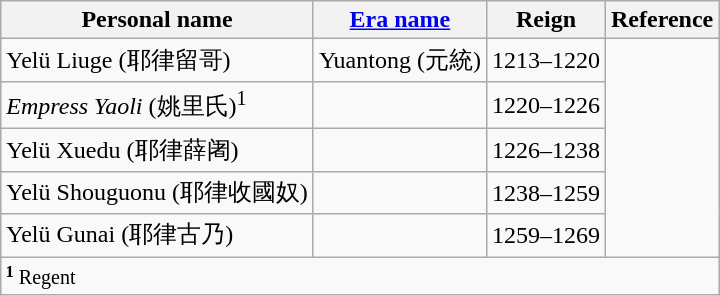<table class="wikitable">
<tr>
<th>Personal name</th>
<th><a href='#'>Era name</a></th>
<th>Reign</th>
<th>Reference</th>
</tr>
<tr>
<td>Yelü Liuge (耶律留哥)</td>
<td>Yuantong (元統)</td>
<td>1213–1220</td>
<td rowspan=5></td>
</tr>
<tr>
<td><em>Empress Yaoli</em> (姚里氏)<sup>1</sup></td>
<td></td>
<td>1220–1226</td>
</tr>
<tr>
<td>Yelü Xuedu (耶律薛阇)</td>
<td></td>
<td>1226–1238</td>
</tr>
<tr>
<td>Yelü Shouguonu (耶律收國奴)</td>
<td></td>
<td>1238–1259</td>
</tr>
<tr>
<td>Yelü Gunai (耶律古乃)</td>
<td></td>
<td>1259–1269</td>
</tr>
<tr>
<td colspan=4 style="font-size: smaller;"><strong><sup>1</sup></strong> Regent<br></td>
</tr>
</table>
